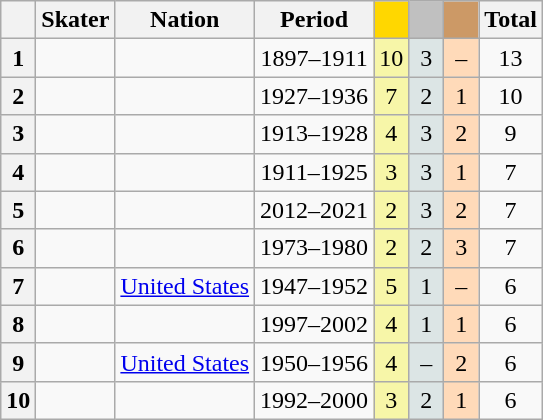<table class="wikitable sortable" style="text-align:center">
<tr>
<th scope="col"></th>
<th scope="col">Skater</th>
<th scope="col">Nation</th>
<th scope="col" class="unsortable">Period</th>
<th scope="col" style="width:1em; background-color:gold"></th>
<th scope="col" style="width:1em;background-color:silver"></th>
<th scope="col" style="width:1em;background-color:#CC9966"></th>
<th scope="col">Total</th>
</tr>
<tr>
<th scope="row">1</th>
<td align="left"></td>
<td align="left"></td>
<td>1897–1911</td>
<td bgcolor="#F7F6A8">10</td>
<td bgcolor="#DCE5E5">3</td>
<td bgcolor="#FFDAB9">–</td>
<td>13</td>
</tr>
<tr>
<th scope="row">2</th>
<td align="left"></td>
<td align="left"></td>
<td>1927–1936</td>
<td bgcolor="#F7F6A8">7</td>
<td bgcolor="#DCE5E5">2</td>
<td bgcolor="#FFDAB9">1</td>
<td>10</td>
</tr>
<tr>
<th scope="row">3</th>
<td align="left"></td>
<td align="left"></td>
<td>1913–1928</td>
<td bgcolor="#F7F6A8">4</td>
<td bgcolor="#DCE5E5">3</td>
<td bgcolor="#FFDAB9">2</td>
<td>9</td>
</tr>
<tr>
<th scope="row">4</th>
<td align="left"></td>
<td align="left"></td>
<td>1911–1925</td>
<td bgcolor="#F7F6A8">3</td>
<td bgcolor="#DCE5E5">3</td>
<td bgcolor="#FFDAB9">1</td>
<td>7</td>
</tr>
<tr>
<th scope="row">5</th>
<td align="left"></td>
<td align="left"></td>
<td>2012–2021</td>
<td bgcolor="#F7F6A8">2</td>
<td bgcolor="#DCE5E5">3</td>
<td bgcolor="#FFDAB9">2</td>
<td>7</td>
</tr>
<tr>
<th scope="row">6</th>
<td align="left"></td>
<td align="left"></td>
<td>1973–1980</td>
<td bgcolor="#F7F6A8">2</td>
<td bgcolor="#DCE5E5">2</td>
<td bgcolor="#FFDAB9">3</td>
<td>7</td>
</tr>
<tr>
<th scope="row">7</th>
<td align="left"></td>
<td align="left"> <a href='#'>United States</a></td>
<td>1947–1952</td>
<td bgcolor="#F7F6A8">5</td>
<td bgcolor="#DCE5E5">1</td>
<td bgcolor="#FFDAB9">–</td>
<td>6</td>
</tr>
<tr>
<th scope="row">8</th>
<td align="left"></td>
<td align="left"></td>
<td>1997–2002</td>
<td bgcolor="#F7F6A8">4</td>
<td bgcolor="#DCE5E5">1</td>
<td bgcolor="#FFDAB9">1</td>
<td>6</td>
</tr>
<tr>
<th scope="row">9</th>
<td align="left"></td>
<td align="left"> <a href='#'>United States</a></td>
<td>1950–1956</td>
<td bgcolor="#F7F6A8">4</td>
<td bgcolor="#DCE5E5">–</td>
<td bgcolor="#FFDAB9">2</td>
<td>6</td>
</tr>
<tr>
<th scope="row">10</th>
<td align="left"></td>
<td align="left"></td>
<td>1992–2000</td>
<td bgcolor="#F7F6A8">3</td>
<td bgcolor="#DCE5E5">2</td>
<td bgcolor="#FFDAB9">1</td>
<td>6</td>
</tr>
</table>
